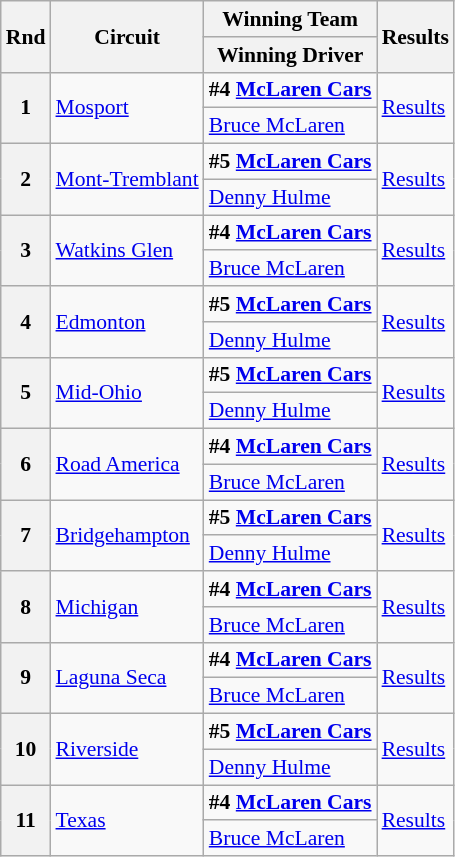<table class="wikitable" style="font-size: 90%;">
<tr>
<th rowspan=2>Rnd</th>
<th rowspan=2>Circuit</th>
<th>Winning Team</th>
<th rowspan=2>Results</th>
</tr>
<tr>
<th>Winning Driver</th>
</tr>
<tr>
<th rowspan=2>1</th>
<td rowspan=2><a href='#'>Mosport</a></td>
<td><strong> #4 <a href='#'>McLaren Cars</a></strong></td>
<td rowspan=2><a href='#'>Results</a></td>
</tr>
<tr>
<td> <a href='#'>Bruce McLaren</a></td>
</tr>
<tr>
<th rowspan=2>2</th>
<td rowspan=2><a href='#'>Mont-Tremblant</a></td>
<td><strong> #5 <a href='#'>McLaren Cars</a></strong></td>
<td rowspan=2><a href='#'>Results</a></td>
</tr>
<tr>
<td> <a href='#'>Denny Hulme</a></td>
</tr>
<tr>
<th rowspan=2>3</th>
<td rowspan=2><a href='#'>Watkins Glen</a></td>
<td><strong> #4 <a href='#'>McLaren Cars</a></strong></td>
<td rowspan=2><a href='#'>Results</a></td>
</tr>
<tr>
<td> <a href='#'>Bruce McLaren</a></td>
</tr>
<tr>
<th rowspan=2>4</th>
<td rowspan=2><a href='#'>Edmonton</a></td>
<td><strong> #5 <a href='#'>McLaren Cars</a></strong></td>
<td rowspan=2><a href='#'>Results</a></td>
</tr>
<tr>
<td> <a href='#'>Denny Hulme</a></td>
</tr>
<tr>
<th rowspan=2>5</th>
<td rowspan=2><a href='#'>Mid-Ohio</a></td>
<td><strong> #5 <a href='#'>McLaren Cars</a></strong></td>
<td rowspan=2><a href='#'>Results</a></td>
</tr>
<tr>
<td> <a href='#'>Denny Hulme</a></td>
</tr>
<tr>
<th rowspan=2>6</th>
<td rowspan=2><a href='#'>Road America</a></td>
<td><strong> #4 <a href='#'>McLaren Cars</a></strong></td>
<td rowspan=2><a href='#'>Results</a></td>
</tr>
<tr>
<td> <a href='#'>Bruce McLaren</a></td>
</tr>
<tr>
<th rowspan=2>7</th>
<td rowspan=2><a href='#'>Bridgehampton</a></td>
<td><strong> #5 <a href='#'>McLaren Cars</a></strong></td>
<td rowspan=2><a href='#'>Results</a></td>
</tr>
<tr>
<td> <a href='#'>Denny Hulme</a></td>
</tr>
<tr>
<th rowspan=2>8</th>
<td rowspan=2><a href='#'>Michigan</a></td>
<td><strong> #4 <a href='#'>McLaren Cars</a></strong></td>
<td rowspan=2><a href='#'>Results</a></td>
</tr>
<tr>
<td> <a href='#'>Bruce McLaren</a></td>
</tr>
<tr>
<th rowspan=2>9</th>
<td rowspan=2><a href='#'>Laguna Seca</a></td>
<td><strong> #4 <a href='#'>McLaren Cars</a></strong></td>
<td rowspan=2><a href='#'>Results</a></td>
</tr>
<tr>
<td> <a href='#'>Bruce McLaren</a></td>
</tr>
<tr>
<th rowspan=2>10</th>
<td rowspan=2><a href='#'>Riverside</a></td>
<td><strong> #5 <a href='#'>McLaren Cars</a></strong></td>
<td rowspan=2><a href='#'>Results</a></td>
</tr>
<tr>
<td> <a href='#'>Denny Hulme</a></td>
</tr>
<tr>
<th rowspan=2>11</th>
<td rowspan=2><a href='#'>Texas</a></td>
<td><strong> #4 <a href='#'>McLaren Cars</a></strong></td>
<td rowspan=2><a href='#'>Results</a></td>
</tr>
<tr>
<td> <a href='#'>Bruce McLaren</a></td>
</tr>
</table>
